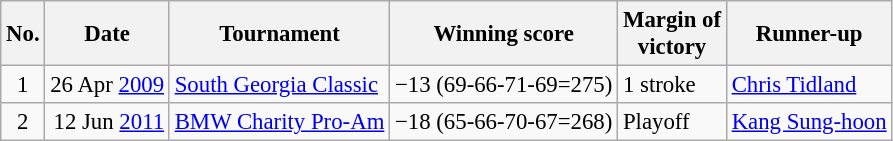<table class="wikitable" style="font-size:95%;">
<tr>
<th>No.</th>
<th>Date</th>
<th>Tournament</th>
<th>Winning score</th>
<th>Margin of<br>victory</th>
<th>Runner-up</th>
</tr>
<tr>
<td align=center>1</td>
<td align=right>26 Apr <a href='#'>2009</a></td>
<td><a href='#'>South Georgia Classic</a></td>
<td>−13 (69-66-71-69=275)</td>
<td>1 stroke</td>
<td> <a href='#'>Chris Tidland</a></td>
</tr>
<tr>
<td align=center>2</td>
<td align=right>12 Jun <a href='#'>2011</a></td>
<td><a href='#'>BMW Charity Pro-Am</a></td>
<td>−18 (65-66-70-67=268)</td>
<td>Playoff</td>
<td> <a href='#'>Kang Sung-hoon</a></td>
</tr>
</table>
